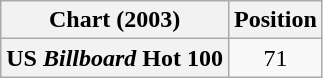<table class="wikitable sortable plainrowheaders" style="text-align:center">
<tr>
<th scope="col">Chart (2003)</th>
<th scope="col">Position</th>
</tr>
<tr>
<th scope="row">US <em>Billboard</em> Hot 100</th>
<td>71</td>
</tr>
</table>
